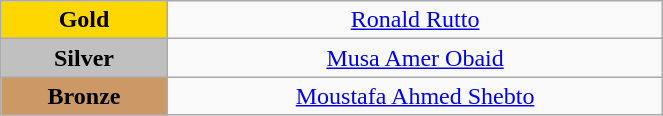<table class="wikitable" style="text-align:center; " width="35%">
<tr>
<td bgcolor="gold"><strong>Gold</strong></td>
<td><a href='#'>Ronald Rutto</a><br>  <small><em></em></small></td>
</tr>
<tr>
<td bgcolor="silver"><strong>Silver</strong></td>
<td><a href='#'>Musa Amer Obaid</a><br>  <small><em></em></small></td>
</tr>
<tr>
<td bgcolor="CC9966"><strong>Bronze</strong></td>
<td><a href='#'>Moustafa Ahmed Shebto</a><br>  <small><em></em></small></td>
</tr>
</table>
